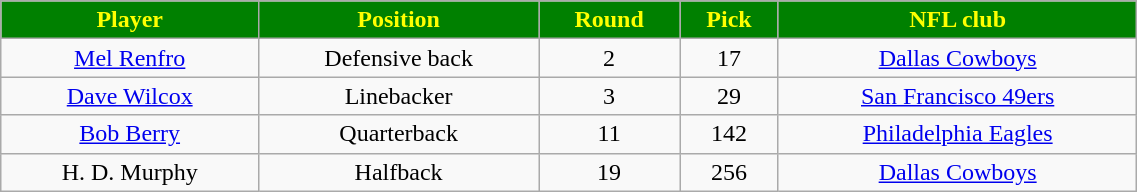<table class="wikitable" width="60%">
<tr align="center" style="background:green;color:yellow;">
<td><strong>Player</strong></td>
<td><strong>Position</strong></td>
<td><strong>Round</strong></td>
<td><strong>Pick</strong></td>
<td><strong>NFL club</strong></td>
</tr>
<tr align="center" bgcolor="">
<td><a href='#'>Mel Renfro</a></td>
<td>Defensive back</td>
<td>2</td>
<td>17</td>
<td><a href='#'>Dallas Cowboys</a></td>
</tr>
<tr align="center" bgcolor="">
<td><a href='#'>Dave Wilcox</a></td>
<td>Linebacker</td>
<td>3</td>
<td>29</td>
<td><a href='#'>San Francisco 49ers</a></td>
</tr>
<tr align="center" bgcolor="">
<td><a href='#'>Bob Berry</a></td>
<td>Quarterback</td>
<td>11</td>
<td>142</td>
<td><a href='#'>Philadelphia Eagles</a></td>
</tr>
<tr align="center" bgcolor="">
<td>H. D. Murphy</td>
<td>Halfback</td>
<td>19</td>
<td>256</td>
<td><a href='#'>Dallas Cowboys</a></td>
</tr>
</table>
